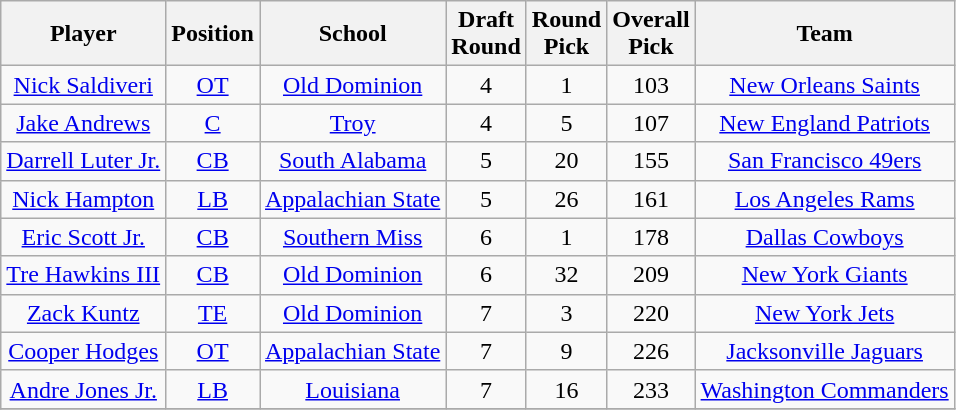<table class="wikitable sortable" border="1" style="text-align: center;">
<tr>
<th>Player</th>
<th>Position</th>
<th>School</th>
<th>Draft<br>Round</th>
<th>Round<br>Pick</th>
<th>Overall<br>Pick</th>
<th>Team</th>
</tr>
<tr>
<td><a href='#'>Nick Saldiveri</a></td>
<td><a href='#'>OT</a></td>
<td><a href='#'>Old Dominion</a></td>
<td>4</td>
<td>1</td>
<td>103</td>
<td><a href='#'>New Orleans Saints</a></td>
</tr>
<tr>
<td><a href='#'>Jake Andrews</a></td>
<td><a href='#'>C</a></td>
<td><a href='#'>Troy</a></td>
<td>4</td>
<td>5</td>
<td>107</td>
<td><a href='#'>New England Patriots</a></td>
</tr>
<tr>
<td><a href='#'>Darrell Luter Jr.</a></td>
<td><a href='#'>CB</a></td>
<td><a href='#'>South Alabama</a></td>
<td>5</td>
<td>20</td>
<td>155</td>
<td><a href='#'>San Francisco 49ers</a></td>
</tr>
<tr>
<td><a href='#'>Nick Hampton</a></td>
<td><a href='#'>LB</a></td>
<td><a href='#'>Appalachian State</a></td>
<td>5</td>
<td>26</td>
<td>161</td>
<td><a href='#'>Los Angeles Rams</a></td>
</tr>
<tr>
<td><a href='#'>Eric Scott Jr.</a></td>
<td><a href='#'>CB</a></td>
<td><a href='#'>Southern Miss</a></td>
<td>6</td>
<td>1</td>
<td>178</td>
<td><a href='#'>Dallas Cowboys</a></td>
</tr>
<tr>
<td><a href='#'>Tre Hawkins III</a></td>
<td><a href='#'>CB</a></td>
<td><a href='#'>Old Dominion</a></td>
<td>6</td>
<td>32</td>
<td>209</td>
<td><a href='#'>New York Giants</a></td>
</tr>
<tr>
<td><a href='#'>Zack Kuntz</a></td>
<td><a href='#'>TE</a></td>
<td><a href='#'>Old Dominion</a></td>
<td>7</td>
<td>3</td>
<td>220</td>
<td><a href='#'>New York Jets</a></td>
</tr>
<tr>
<td><a href='#'>Cooper Hodges</a></td>
<td><a href='#'>OT</a></td>
<td><a href='#'>Appalachian State</a></td>
<td>7</td>
<td>9</td>
<td>226</td>
<td><a href='#'>Jacksonville Jaguars</a></td>
</tr>
<tr>
<td><a href='#'>Andre Jones Jr.</a></td>
<td><a href='#'>LB</a></td>
<td><a href='#'>Louisiana</a></td>
<td>7</td>
<td>16</td>
<td>233</td>
<td><a href='#'>Washington Commanders</a></td>
</tr>
<tr>
</tr>
</table>
